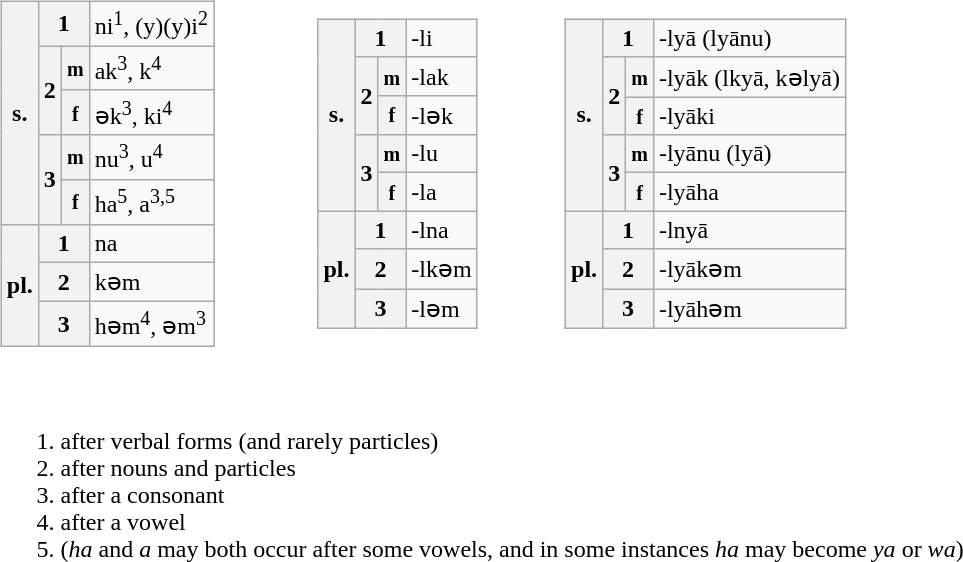<table>
<tr>
<td><br><table class="wikitable">
<tr>
<th rowspan="5">s.</th>
<th colspan="2">1</th>
<td>ni<sup>1</sup>, (y)(y)i<sup>2</sup></td>
</tr>
<tr>
<th rowspan="2">2</th>
<th><small>m</small></th>
<td>ak<sup>3</sup>, k<sup>4</sup></td>
</tr>
<tr>
<th><small>f</small></th>
<td>ək<sup>3</sup>, ki<sup>4</sup></td>
</tr>
<tr>
<th rowspan="2">3</th>
<th><small>m</small></th>
<td>nu<sup>3</sup>, u<sup>4</sup></td>
</tr>
<tr>
<th><small>f</small></th>
<td>ha<sup>5</sup>, a<sup>3,5</sup></td>
</tr>
<tr>
<th rowspan="3">pl.</th>
<th colspan="2">1</th>
<td>na</td>
</tr>
<tr>
<th colspan="2">2</th>
<td>kəm</td>
</tr>
<tr>
<th colspan="2">3</th>
<td>həm<sup>4</sup>, əm<sup>3</sup></td>
</tr>
</table>
</td>
<td><br><table class="wikitable">
<tr>
<th rowspan="5">s.</th>
<th colspan="2">1</th>
<td>-li</td>
</tr>
<tr>
<th rowspan="2">2</th>
<th><small>m</small></th>
<td>-lak</td>
</tr>
<tr>
<th><small>f</small></th>
<td>-lək</td>
</tr>
<tr>
<th rowspan="2">3</th>
<th><small>m</small></th>
<td>-lu</td>
</tr>
<tr>
<th><small>f</small></th>
<td>-la</td>
</tr>
<tr>
<th rowspan="3">pl.</th>
<th colspan="2">1</th>
<td>-lna</td>
</tr>
<tr>
<th colspan="2">2</th>
<td>-lkəm</td>
</tr>
<tr>
<th colspan="2">3</th>
<td>-ləm</td>
</tr>
</table>
</td>
<td><br><table class="wikitable">
<tr>
<th rowspan="5">s.</th>
<th colspan="2">1</th>
<td>-lyā (lyānu)</td>
</tr>
<tr>
<th rowspan="2">2</th>
<th><small>m</small></th>
<td>-lyāk (lkyā, kəlyā)</td>
</tr>
<tr>
<th><small>f</small></th>
<td>-lyāki</td>
</tr>
<tr>
<th rowspan="2">3</th>
<th><small>m</small></th>
<td>-lyānu (lyā)</td>
</tr>
<tr>
<th><small>f</small></th>
<td>-lyāha</td>
</tr>
<tr>
<th rowspan="3">pl.</th>
<th colspan="2">1</th>
<td>-lnyā</td>
</tr>
<tr>
<th colspan="2">2</th>
<td>-lyākəm</td>
</tr>
<tr>
<th colspan="2">3</th>
<td>-lyāhəm</td>
</tr>
</table>
</td>
</tr>
<tr>
<td colspan="3"><br><ol><li>after verbal forms (and rarely particles)</li><li>after nouns and particles</li><li>after a consonant</li><li>after a vowel</li><li>(<em>ha</em> and <em>a</em> may both occur after some vowels, and in some instances <em>ha</em> may become <em>ya</em> or <em>wa</em>)</li></ol></td>
</tr>
</table>
